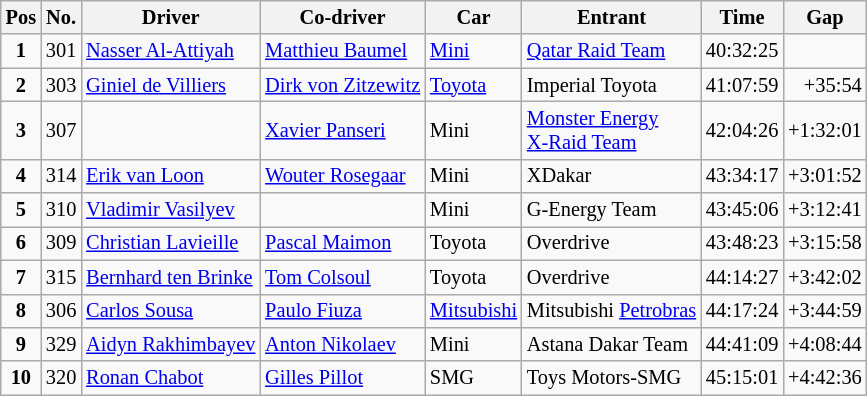<table class="wikitable" style="font-size:85%;">
<tr>
<th>Pos</th>
<th>No.</th>
<th>Driver</th>
<th>Co-driver</th>
<th>Car</th>
<th>Entrant</th>
<th>Time</th>
<th>Gap</th>
</tr>
<tr>
<td align=center><strong>1</strong></td>
<td>301</td>
<td> <a href='#'>Nasser Al-Attiyah</a></td>
<td> <a href='#'>Matthieu Baumel</a></td>
<td><a href='#'>Mini</a></td>
<td><a href='#'>Qatar Raid Team</a></td>
<td>40:32:25</td>
<td></td>
</tr>
<tr>
<td align=center><strong>2</strong></td>
<td>303</td>
<td> <a href='#'>Giniel de Villiers</a></td>
<td> <a href='#'>Dirk von Zitzewitz</a></td>
<td><a href='#'>Toyota</a></td>
<td>Imperial Toyota</td>
<td>41:07:59</td>
<td align=right>+35:54</td>
</tr>
<tr>
<td align=center><strong>3</strong></td>
<td>307</td>
<td> </td>
<td> <a href='#'>Xavier Panseri</a></td>
<td>Mini</td>
<td><a href='#'>Monster Energy</a> <br><a href='#'>X-Raid Team</a></td>
<td>42:04:26</td>
<td align=right>+1:32:01</td>
</tr>
<tr>
<td align=center><strong>4</strong></td>
<td>314</td>
<td> <a href='#'>Erik van Loon</a></td>
<td> <a href='#'>Wouter Rosegaar</a></td>
<td>Mini</td>
<td>XDakar</td>
<td>43:34:17</td>
<td align=right>+3:01:52</td>
</tr>
<tr>
<td align=center><strong>5</strong></td>
<td>310</td>
<td> <a href='#'>Vladimir Vasilyev</a></td>
<td> </td>
<td>Mini</td>
<td>G-Energy Team</td>
<td>43:45:06</td>
<td align=right>+3:12:41</td>
</tr>
<tr>
<td align=center><strong>6</strong></td>
<td>309</td>
<td> <a href='#'>Christian Lavieille</a></td>
<td> <a href='#'>Pascal Maimon</a></td>
<td>Toyota</td>
<td>Overdrive</td>
<td>43:48:23</td>
<td align=right>+3:15:58</td>
</tr>
<tr>
<td align=center><strong>7</strong></td>
<td>315</td>
<td> <a href='#'>Bernhard ten Brinke</a></td>
<td> <a href='#'>Tom Colsoul</a></td>
<td>Toyota</td>
<td>Overdrive</td>
<td>44:14:27</td>
<td align=right>+3:42:02</td>
</tr>
<tr>
<td align=center><strong>8</strong></td>
<td>306</td>
<td> <a href='#'>Carlos Sousa</a></td>
<td> <a href='#'>Paulo Fiuza</a></td>
<td><a href='#'>Mitsubishi</a></td>
<td>Mitsubishi <a href='#'>Petrobras</a></td>
<td>44:17:24</td>
<td align=right>+3:44:59</td>
</tr>
<tr>
<td align=center><strong>9</strong></td>
<td>329</td>
<td> <a href='#'>Aidyn Rakhimbayev</a></td>
<td> <a href='#'>Anton Nikolaev</a></td>
<td>Mini</td>
<td>Astana Dakar Team</td>
<td>44:41:09</td>
<td align=right>+4:08:44</td>
</tr>
<tr>
<td align=center><strong>10</strong></td>
<td>320</td>
<td> <a href='#'>Ronan Chabot</a></td>
<td> <a href='#'>Gilles Pillot</a></td>
<td>SMG</td>
<td>Toys Motors-SMG</td>
<td>45:15:01</td>
<td align=right>+4:42:36</td>
</tr>
</table>
